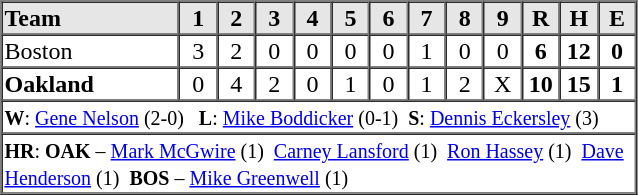<table border=1 cellspacing=0 width=425 style="margin-left:3em;">
<tr style="text-align:center; background-color:#e6e6e6;">
<th align=left width=28%>Team</th>
<th width=6%>1</th>
<th width=6%>2</th>
<th width=6%>3</th>
<th width=6%>4</th>
<th width=6%>5</th>
<th width=6%>6</th>
<th width=6%>7</th>
<th width=6%>8</th>
<th width=6%>9</th>
<th width=6%>R</th>
<th width=6%>H</th>
<th width=6%>E</th>
</tr>
<tr style="text-align:center;">
<td align=left>Boston</td>
<td>3</td>
<td>2</td>
<td>0</td>
<td>0</td>
<td>0</td>
<td>0</td>
<td>1</td>
<td>0</td>
<td>0</td>
<td><strong>6</strong></td>
<td><strong>12</strong></td>
<td><strong>0</strong></td>
</tr>
<tr style="text-align:center;">
<td align=left><strong>Oakland</strong></td>
<td>0</td>
<td>4</td>
<td>2</td>
<td>0</td>
<td>1</td>
<td>0</td>
<td>1</td>
<td>2</td>
<td>X</td>
<td><strong>10</strong></td>
<td><strong>15</strong></td>
<td><strong>1</strong></td>
</tr>
<tr style="text-align:left;">
<td colspan=13><small><strong>W</strong>: <a href='#'>Gene Nelson</a> (2-0)   <strong>L</strong>: <a href='#'>Mike Boddicker</a> (0-1)  <strong>S</strong>: <a href='#'>Dennis Eckersley</a> (3)</small></td>
</tr>
<tr style="text-align:left;">
<td colspan=13><small><strong>HR</strong>: <strong>OAK</strong> – <a href='#'>Mark McGwire</a> (1)  <a href='#'>Carney Lansford</a> (1)  <a href='#'>Ron Hassey</a> (1)  <a href='#'>Dave Henderson</a> (1)  <strong>BOS</strong> – <a href='#'>Mike Greenwell</a> (1)</small></td>
</tr>
</table>
